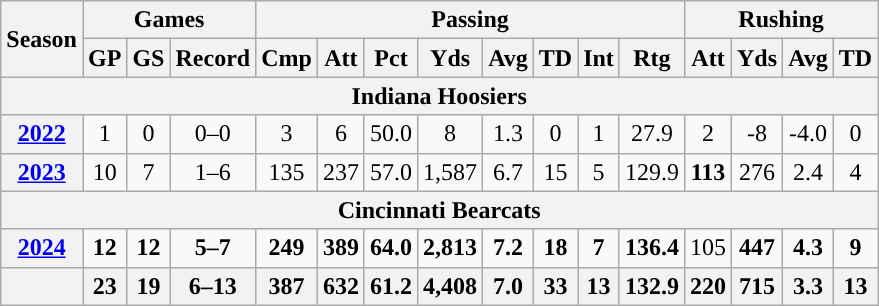<table class="wikitable" style="text-align:center;">
<tr>
<th rowspan="2">Season</th>
<th colspan="3">Games</th>
<th colspan="8">Passing</th>
<th colspan="5">Rushing</th>
</tr>
<tr>
<th>GP</th>
<th>GS</th>
<th>Record</th>
<th>Cmp</th>
<th>Att</th>
<th>Pct</th>
<th>Yds</th>
<th>Avg</th>
<th>TD</th>
<th>Int</th>
<th>Rtg</th>
<th>Att</th>
<th>Yds</th>
<th>Avg</th>
<th>TD</th>
</tr>
<tr>
<th colspan="16">Indiana Hoosiers</th>
</tr>
<tr>
<th><a href='#'>2022</a></th>
<td>1</td>
<td>0</td>
<td>0–0</td>
<td>3</td>
<td>6</td>
<td>50.0</td>
<td>8</td>
<td>1.3</td>
<td>0</td>
<td>1</td>
<td>27.9</td>
<td>2</td>
<td>-8</td>
<td>-4.0</td>
<td>0</td>
</tr>
<tr>
<th><a href='#'>2023</a></th>
<td>10</td>
<td>7</td>
<td>1–6</td>
<td>135</td>
<td>237</td>
<td>57.0</td>
<td>1,587</td>
<td>6.7</td>
<td>15</td>
<td>5</td>
<td>129.9</td>
<td><strong>113</strong></td>
<td>276</td>
<td>2.4</td>
<td>4</td>
</tr>
<tr>
<th colspan="16">Cincinnati Bearcats</th>
</tr>
<tr>
<th><a href='#'>2024</a></th>
<td><strong>12</strong></td>
<td><strong>12</strong></td>
<td><strong>5–7</strong></td>
<td><strong>249</strong></td>
<td><strong>389</strong></td>
<td><strong>64.0</strong></td>
<td><strong>2,813</strong></td>
<td><strong>7.2</strong></td>
<td><strong>18</strong></td>
<td><strong>7</strong></td>
<td><strong>136.4</strong></td>
<td>105</td>
<td><strong>447</strong></td>
<td><strong>4.3</strong></td>
<td><strong>9</strong></td>
</tr>
<tr>
<th></th>
<th>23</th>
<th>19</th>
<th>6–13</th>
<th>387</th>
<th>632</th>
<th>61.2</th>
<th>4,408</th>
<th>7.0</th>
<th>33</th>
<th>13</th>
<th>132.9</th>
<th>220</th>
<th>715</th>
<th>3.3</th>
<th>13</th>
</tr>
</table>
